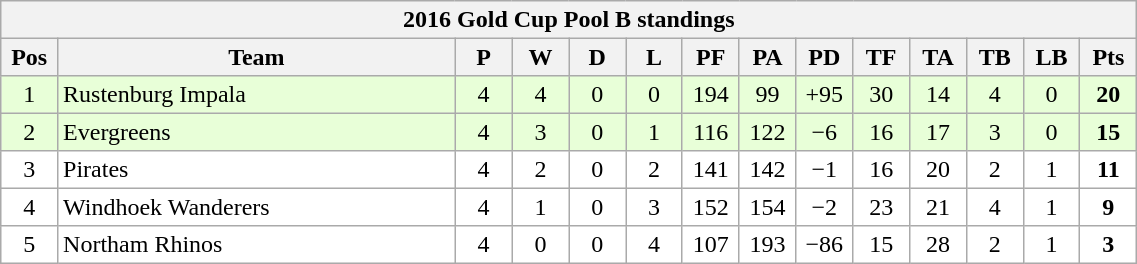<table class="wikitable" style="text-align:center; line-height:110%; font-size:100%; width:60%;">
<tr>
<th colspan="100%" cellpadding="0" cellspacing="0"><strong>2016 Gold Cup Pool B standings</strong></th>
</tr>
<tr>
<th style="width:5%;">Pos</th>
<th style="width:35%;">Team</th>
<th style="width:5%;">P</th>
<th style="width:5%;">W</th>
<th style="width:5%;">D</th>
<th style="width:5%;">L</th>
<th style="width:5%;">PF</th>
<th style="width:5%;">PA</th>
<th style="width:5%;">PD</th>
<th style="width:5%;">TF</th>
<th style="width:5%;">TA</th>
<th style="width:5%;">TB</th>
<th style="width:5%;">LB</th>
<th style="width:5%;">Pts<br></th>
</tr>
<tr style="background:#E8FFD8;">
<td>1</td>
<td align=left>Rustenburg Impala</td>
<td>4</td>
<td>4</td>
<td>0</td>
<td>0</td>
<td>194</td>
<td>99</td>
<td>+95</td>
<td>30</td>
<td>14</td>
<td>4</td>
<td>0</td>
<td><strong>20</strong></td>
</tr>
<tr style="background:#E8FFD8;">
<td>2</td>
<td align=left>Evergreens</td>
<td>4</td>
<td>3</td>
<td>0</td>
<td>1</td>
<td>116</td>
<td>122</td>
<td>−6</td>
<td>16</td>
<td>17</td>
<td>3</td>
<td>0</td>
<td><strong>15</strong></td>
</tr>
<tr style="background:#FFFFFF;">
<td>3</td>
<td align=left>Pirates</td>
<td>4</td>
<td>2</td>
<td>0</td>
<td>2</td>
<td>141</td>
<td>142</td>
<td>−1</td>
<td>16</td>
<td>20</td>
<td>2</td>
<td>1</td>
<td><strong>11</strong></td>
</tr>
<tr style="background:#FFFFFF;">
<td>4</td>
<td align=left>Windhoek Wanderers</td>
<td>4</td>
<td>1</td>
<td>0</td>
<td>3</td>
<td>152</td>
<td>154</td>
<td>−2</td>
<td>23</td>
<td>21</td>
<td>4</td>
<td>1</td>
<td><strong>9</strong></td>
</tr>
<tr style="background:#FFFFFF;">
<td>5</td>
<td align=left>Northam Rhinos</td>
<td>4</td>
<td>0</td>
<td>0</td>
<td>4</td>
<td>107</td>
<td>193</td>
<td>−86</td>
<td>15</td>
<td>28</td>
<td>2</td>
<td>1</td>
<td><strong>3</strong></td>
</tr>
</table>
